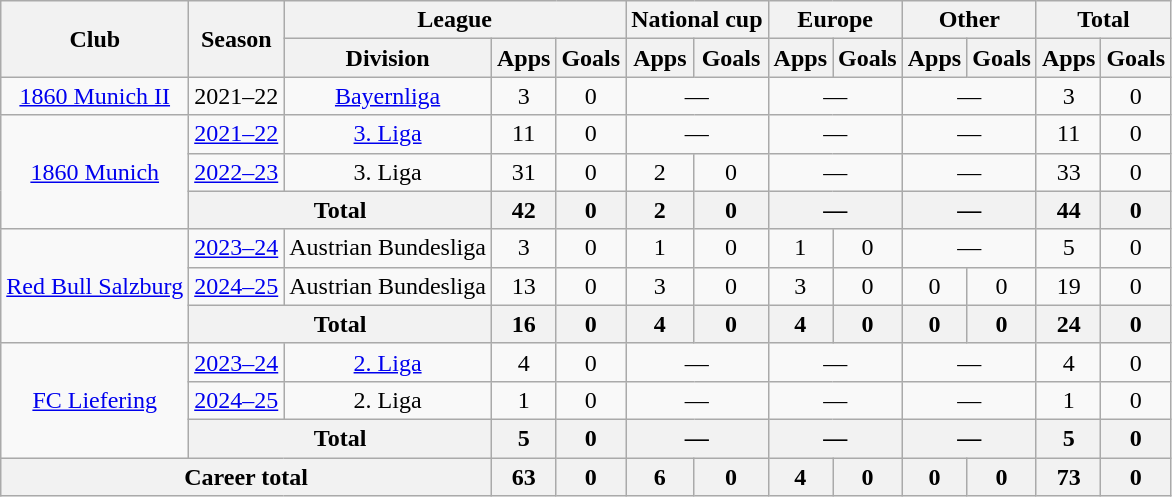<table class="wikitable" style="text-align: center">
<tr>
<th rowspan="2">Club</th>
<th rowspan="2">Season</th>
<th colspan="3">League</th>
<th colspan="2">National cup</th>
<th colspan="2">Europe</th>
<th colspan="2">Other</th>
<th colspan="2">Total</th>
</tr>
<tr>
<th>Division</th>
<th>Apps</th>
<th>Goals</th>
<th>Apps</th>
<th>Goals</th>
<th>Apps</th>
<th>Goals</th>
<th>Apps</th>
<th>Goals</th>
<th>Apps</th>
<th>Goals</th>
</tr>
<tr>
<td><a href='#'>1860 Munich II</a></td>
<td>2021–22</td>
<td><a href='#'>Bayernliga</a></td>
<td>3</td>
<td>0</td>
<td colspan="2">—</td>
<td colspan="2">—</td>
<td colspan="2">—</td>
<td>3</td>
<td>0</td>
</tr>
<tr>
<td rowspan="3"><a href='#'>1860 Munich</a></td>
<td><a href='#'>2021–22</a></td>
<td><a href='#'>3. Liga</a></td>
<td>11</td>
<td>0</td>
<td colspan="2">—</td>
<td colspan="2">—</td>
<td colspan="2">—</td>
<td>11</td>
<td>0</td>
</tr>
<tr>
<td><a href='#'>2022–23</a></td>
<td>3. Liga</td>
<td>31</td>
<td>0</td>
<td>2</td>
<td>0</td>
<td colspan="2">—</td>
<td colspan="2">—</td>
<td>33</td>
<td>0</td>
</tr>
<tr>
<th colspan="2">Total</th>
<th>42</th>
<th>0</th>
<th>2</th>
<th>0</th>
<th colspan="2">—</th>
<th colspan="2">—</th>
<th>44</th>
<th>0</th>
</tr>
<tr>
<td rowspan="3"><a href='#'>Red Bull Salzburg</a></td>
<td><a href='#'>2023–24</a></td>
<td>Austrian Bundesliga</td>
<td>3</td>
<td>0</td>
<td>1</td>
<td>0</td>
<td>1</td>
<td>0</td>
<td colspan="2">—</td>
<td>5</td>
<td>0</td>
</tr>
<tr>
<td><a href='#'>2024–25</a></td>
<td>Austrian Bundesliga</td>
<td>13</td>
<td>0</td>
<td>3</td>
<td>0</td>
<td>3</td>
<td>0</td>
<td>0</td>
<td>0</td>
<td>19</td>
<td>0</td>
</tr>
<tr>
<th colspan="2">Total</th>
<th>16</th>
<th>0</th>
<th>4</th>
<th>0</th>
<th>4</th>
<th>0</th>
<th>0</th>
<th>0</th>
<th>24</th>
<th>0</th>
</tr>
<tr>
<td rowspan="3"><a href='#'>FC Liefering</a></td>
<td><a href='#'>2023–24</a></td>
<td><a href='#'>2. Liga</a></td>
<td>4</td>
<td>0</td>
<td colspan="2">—</td>
<td colspan="2">—</td>
<td colspan="2">—</td>
<td>4</td>
<td>0</td>
</tr>
<tr>
<td><a href='#'>2024–25</a></td>
<td>2. Liga</td>
<td>1</td>
<td>0</td>
<td colspan="2">—</td>
<td colspan="2">—</td>
<td colspan="2">—</td>
<td>1</td>
<td>0</td>
</tr>
<tr>
<th colspan="2">Total</th>
<th>5</th>
<th>0</th>
<th colspan="2">—</th>
<th colspan="2">—</th>
<th colspan="2">—</th>
<th>5</th>
<th>0</th>
</tr>
<tr>
<th colspan="3">Career total</th>
<th>63</th>
<th>0</th>
<th>6</th>
<th>0</th>
<th>4</th>
<th>0</th>
<th>0</th>
<th>0</th>
<th>73</th>
<th>0</th>
</tr>
</table>
